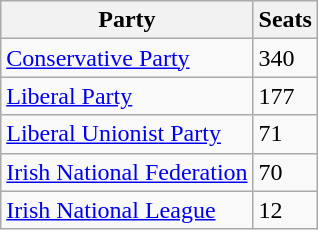<table class="wikitable">
<tr>
<th>Party</th>
<th>Seats</th>
</tr>
<tr>
<td><a href='#'>Conservative Party</a></td>
<td>340</td>
</tr>
<tr>
<td><a href='#'>Liberal Party</a></td>
<td>177</td>
</tr>
<tr>
<td><a href='#'>Liberal Unionist Party</a></td>
<td>71</td>
</tr>
<tr>
<td><a href='#'>Irish National Federation</a></td>
<td>70</td>
</tr>
<tr>
<td><a href='#'>Irish National League</a></td>
<td>12</td>
</tr>
</table>
